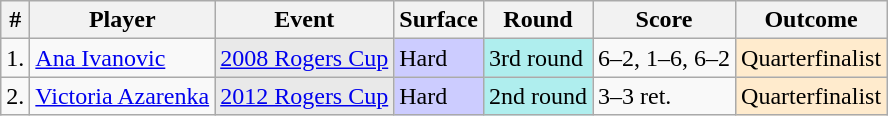<table class="sortable wikitable">
<tr>
<th>#</th>
<th>Player</th>
<th>Event</th>
<th>Surface</th>
<th>Round</th>
<th>Score</th>
<th>Outcome</th>
</tr>
<tr>
<td>1.</td>
<td> <a href='#'>Ana Ivanovic</a></td>
<td bgcolor=e9e9e9><a href='#'>2008 Rogers Cup</a></td>
<td style="background:#ccccff;">Hard</td>
<td style="background:#afeeee;">3rd round</td>
<td>6–2, 1–6, 6–2</td>
<td style="background:#ffebcd;">Quarterfinalist</td>
</tr>
<tr>
<td>2.</td>
<td> <a href='#'>Victoria Azarenka</a></td>
<td bgcolor=e9e9e9><a href='#'>2012 Rogers Cup</a></td>
<td style="background:#ccccff;">Hard</td>
<td style="background:#afeeee;">2nd round</td>
<td>3–3 ret.</td>
<td style="background:#ffebcd;">Quarterfinalist</td>
</tr>
</table>
